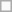<table class="wikitable">
<tr>
<td></td>
</tr>
</table>
